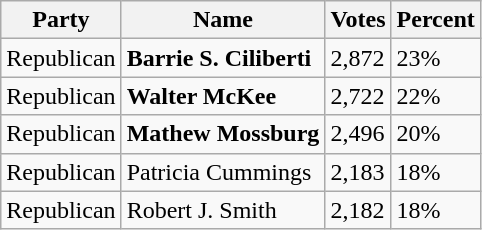<table class="wikitable">
<tr>
<th>Party</th>
<th>Name</th>
<th>Votes</th>
<th>Percent</th>
</tr>
<tr>
<td>Republican</td>
<td><strong>Barrie S. Ciliberti</strong></td>
<td>2,872</td>
<td>23%</td>
</tr>
<tr>
<td>Republican</td>
<td><strong>Walter McKee</strong></td>
<td>2,722</td>
<td>22%</td>
</tr>
<tr>
<td>Republican</td>
<td><strong>Mathew Mossburg</strong></td>
<td>2,496</td>
<td>20%</td>
</tr>
<tr>
<td>Republican</td>
<td>Patricia Cummings</td>
<td>2,183</td>
<td>18%</td>
</tr>
<tr>
<td>Republican</td>
<td>Robert J. Smith</td>
<td>2,182</td>
<td>18%</td>
</tr>
</table>
